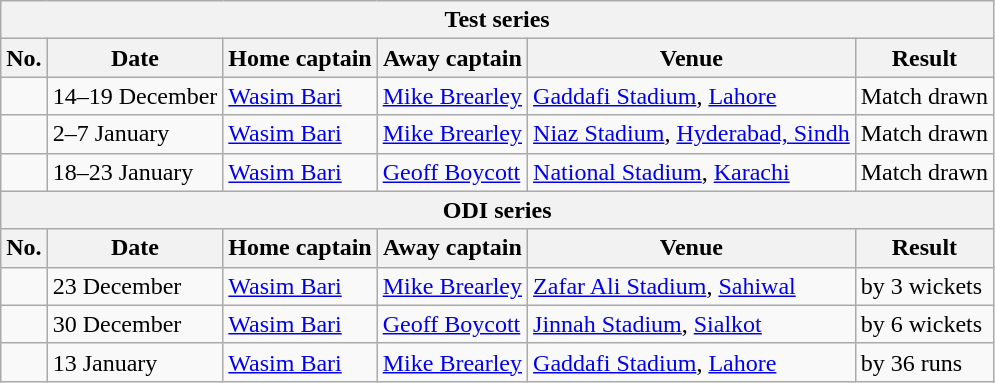<table class="wikitable">
<tr>
<th colspan="9">Test series</th>
</tr>
<tr>
<th>No.</th>
<th>Date</th>
<th>Home captain</th>
<th>Away captain</th>
<th>Venue</th>
<th>Result</th>
</tr>
<tr>
<td></td>
<td>14–19 December</td>
<td><a href='#'>Wasim Bari</a></td>
<td><a href='#'>Mike Brearley</a></td>
<td><a href='#'>Gaddafi Stadium</a>, <a href='#'>Lahore</a></td>
<td>Match drawn</td>
</tr>
<tr>
<td></td>
<td>2–7 January</td>
<td><a href='#'>Wasim Bari</a></td>
<td><a href='#'>Mike Brearley</a></td>
<td><a href='#'>Niaz Stadium</a>, <a href='#'>Hyderabad, Sindh</a></td>
<td>Match drawn</td>
</tr>
<tr>
<td></td>
<td>18–23 January</td>
<td><a href='#'>Wasim Bari</a></td>
<td><a href='#'>Geoff Boycott</a></td>
<td><a href='#'>National Stadium</a>, <a href='#'>Karachi</a></td>
<td>Match drawn</td>
</tr>
<tr>
<th colspan="9">ODI series</th>
</tr>
<tr>
<th>No.</th>
<th>Date</th>
<th>Home captain</th>
<th>Away captain</th>
<th>Venue</th>
<th>Result</th>
</tr>
<tr>
<td></td>
<td>23 December</td>
<td><a href='#'>Wasim Bari</a></td>
<td><a href='#'>Mike Brearley</a></td>
<td><a href='#'>Zafar Ali Stadium</a>, <a href='#'>Sahiwal</a></td>
<td> by 3 wickets</td>
</tr>
<tr>
<td></td>
<td>30 December</td>
<td><a href='#'>Wasim Bari</a></td>
<td><a href='#'>Geoff Boycott</a></td>
<td><a href='#'>Jinnah Stadium</a>, <a href='#'>Sialkot</a></td>
<td> by 6 wickets</td>
</tr>
<tr>
<td></td>
<td>13 January</td>
<td><a href='#'>Wasim Bari</a></td>
<td><a href='#'>Mike Brearley</a></td>
<td><a href='#'>Gaddafi Stadium</a>, <a href='#'>Lahore</a></td>
<td> by 36 runs</td>
</tr>
</table>
